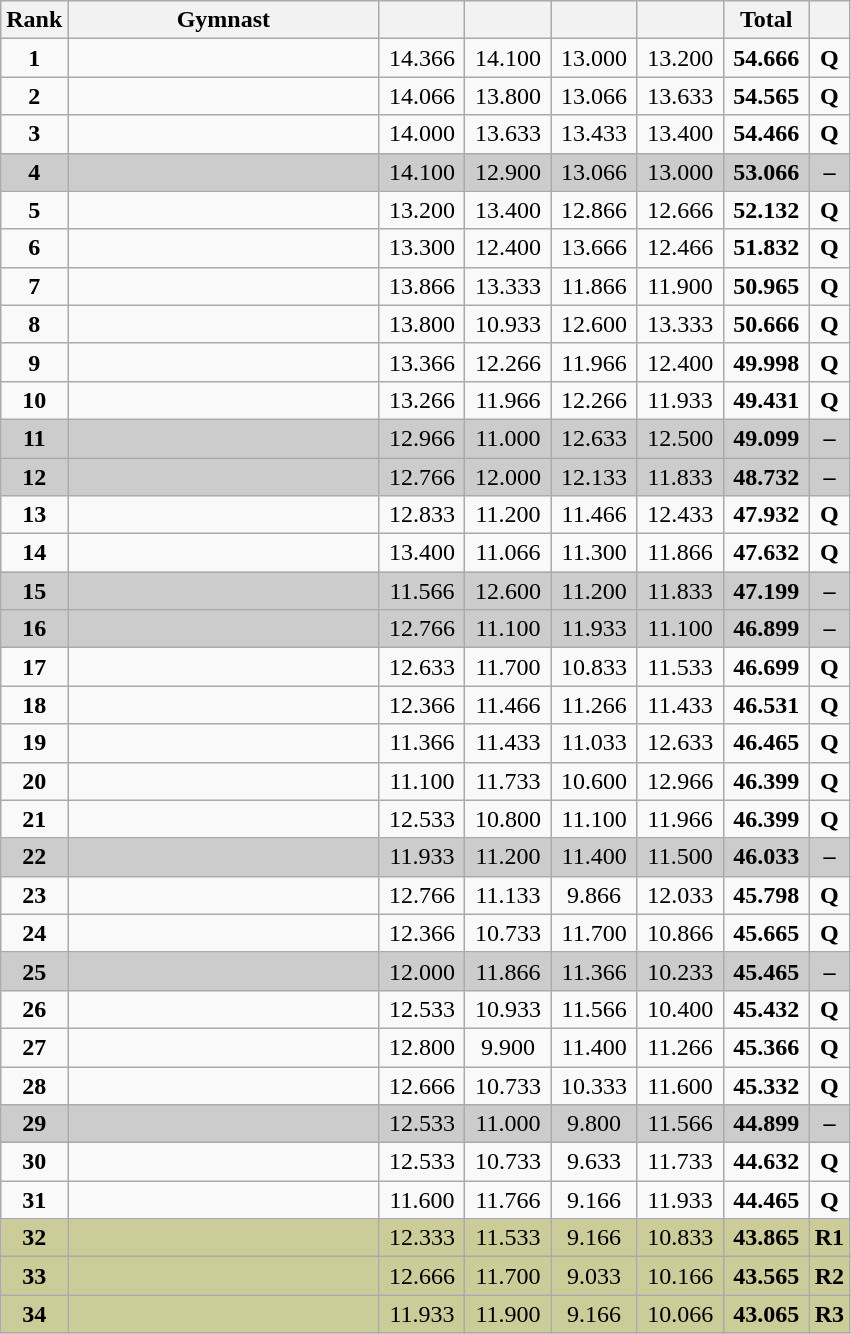<table class="wikitable sortable" style="text-align:center; font-size:100%">
<tr>
<th scope="col" style="width:15px;">Rank</th>
<th scope="col" style="width:200px;">Gymnast</th>
<th scope="col" style="width:50px;"></th>
<th scope="col" style="width:50px;"></th>
<th scope="col" style="width:50px;"></th>
<th scope="col" style="width:50px;"></th>
<th scope="col" style="width:50px;">Total</th>
<th scope="col" style="width:15px;"></th>
</tr>
<tr>
<td scope="row" style="text-align:center;"><strong>1</strong></td>
<td style="text-align:left;"></td>
<td>14.366</td>
<td>14.100</td>
<td>13.000</td>
<td>13.200</td>
<td><strong>54.666</strong></td>
<td><strong>Q</strong></td>
</tr>
<tr>
<td scope="row" style="text-align:center;"><strong>2</strong></td>
<td style="text-align:left;"></td>
<td>14.066</td>
<td>13.800</td>
<td>13.066</td>
<td>13.633</td>
<td><strong>54.565</strong></td>
<td><strong>Q</strong></td>
</tr>
<tr>
<td scope="row" style="text-align:center;"><strong>3</strong></td>
<td style="text-align:left;"></td>
<td>14.000</td>
<td>13.633</td>
<td>13.433</td>
<td>13.400</td>
<td><strong>54.466</strong></td>
<td><strong>Q</strong></td>
</tr>
<tr style="background:#cccccc;">
<td scope="row" style="text-align:center;"><strong>4</strong></td>
<td style="text-align:left;"></td>
<td>14.100</td>
<td>12.900</td>
<td>13.066</td>
<td>13.000</td>
<td><strong>53.066</strong></td>
<td><strong>–</strong></td>
</tr>
<tr>
<td scope="row" style="text-align:center;"><strong>5</strong></td>
<td style="text-align:left;"></td>
<td>13.200</td>
<td>13.400</td>
<td>12.866</td>
<td>12.666</td>
<td><strong>52.132</strong></td>
<td><strong>Q</strong></td>
</tr>
<tr>
<td scope="row" style="text-align:center;"><strong>6</strong></td>
<td style="text-align:left;"></td>
<td>13.300</td>
<td>12.400</td>
<td>13.666</td>
<td>12.466</td>
<td><strong>51.832</strong></td>
<td><strong>Q</strong></td>
</tr>
<tr>
<td scope="row" style="text-align:center;"><strong>7</strong></td>
<td style="text-align:left;"></td>
<td>13.866</td>
<td>13.333</td>
<td>11.866</td>
<td>11.900</td>
<td><strong>50.965</strong></td>
<td><strong>Q</strong></td>
</tr>
<tr>
<td scope="row" style="text-align:center;"><strong>8</strong></td>
<td style="text-align:left;"></td>
<td>13.800</td>
<td>10.933</td>
<td>12.600</td>
<td>13.333</td>
<td><strong>50.666</strong></td>
<td><strong>Q</strong></td>
</tr>
<tr>
<td scope="row" style="text-align:center;"><strong>9</strong></td>
<td style="text-align:left;"></td>
<td>13.366</td>
<td>12.266</td>
<td>11.966</td>
<td>12.400</td>
<td><strong>49.998</strong></td>
<td><strong>Q</strong></td>
</tr>
<tr>
<td scope="row" style="text-align:center;"><strong>10</strong></td>
<td style="text-align:left;"></td>
<td>13.266</td>
<td>11.966</td>
<td>12.266</td>
<td>11.933</td>
<td><strong>49.431</strong></td>
<td><strong>Q</strong></td>
</tr>
<tr style="background:#cccccc;">
<td scope="row" style="text-align:center;"><strong>11</strong></td>
<td style="text-align:left;"></td>
<td>12.966</td>
<td>11.000</td>
<td>12.633</td>
<td>12.500</td>
<td><strong>49.099</strong></td>
<td><strong>–</strong></td>
</tr>
<tr style="background:#cccccc;">
<td scope="row" style="text-align:center;"><strong>12</strong></td>
<td style="text-align:left;"></td>
<td>12.766</td>
<td>12.000</td>
<td>12.133</td>
<td>11.833</td>
<td><strong>48.732</strong></td>
<td><strong>–</strong></td>
</tr>
<tr>
<td scope="row" style="text-align:center;"><strong>13</strong></td>
<td style="text-align:left;"></td>
<td>12.833</td>
<td>11.200</td>
<td>11.466</td>
<td>12.433</td>
<td><strong>47.932</strong></td>
<td><strong>Q</strong></td>
</tr>
<tr>
<td scope="row" style="text-align:center;"><strong>14</strong></td>
<td style="text-align:left;"></td>
<td>13.400</td>
<td>11.066</td>
<td>11.300</td>
<td>11.866</td>
<td><strong>47.632</strong></td>
<td><strong>Q</strong></td>
</tr>
<tr style="background:#cccccc;">
<td scope="row" style="text-align:center;"><strong>15</strong></td>
<td style="text-align:left;"></td>
<td>11.566</td>
<td>12.600</td>
<td>11.200</td>
<td>11.833</td>
<td><strong>47.199</strong></td>
<td><strong>–</strong></td>
</tr>
<tr style="background:#cccccc;">
<td scope="row" style="text-align:center;"><strong>16</strong></td>
<td style="text-align:left;"></td>
<td>12.766</td>
<td>11.100</td>
<td>11.933</td>
<td>11.100</td>
<td><strong>46.899</strong></td>
<td><strong>–</strong></td>
</tr>
<tr>
<td scope="row" style="text-align:center;"><strong>17</strong></td>
<td style="text-align:left;"></td>
<td>12.633</td>
<td>11.700</td>
<td>10.833</td>
<td>11.533</td>
<td><strong>46.699</strong></td>
<td><strong>Q</strong></td>
</tr>
<tr>
<td scope="row" style="text-align:center;"><strong>18</strong></td>
<td style="text-align:left;"></td>
<td>12.366</td>
<td>11.466</td>
<td>11.266</td>
<td>11.433</td>
<td><strong>46.531</strong></td>
<td><strong>Q</strong></td>
</tr>
<tr>
<td scope="row" style="text-align:center;"><strong>19</strong></td>
<td style="text-align:left;"></td>
<td>11.366</td>
<td>11.433</td>
<td>11.033</td>
<td>12.633</td>
<td><strong>46.465</strong></td>
<td><strong>Q</strong></td>
</tr>
<tr>
<td scope="row" style="text-align:center;"><strong>20</strong></td>
<td style="text-align:left;"></td>
<td>11.100</td>
<td>11.733</td>
<td>10.600</td>
<td>12.966</td>
<td><strong>46.399</strong></td>
<td><strong>Q</strong></td>
</tr>
<tr>
<td scope="row" style="text-align:center;"><strong>21</strong></td>
<td style="text-align:left;"></td>
<td>12.533</td>
<td>10.800</td>
<td>11.100</td>
<td>11.966</td>
<td><strong>46.399</strong></td>
<td><strong>Q</strong></td>
</tr>
<tr style="background:#cccccc;">
<td scope="row" style="text-align:center;"><strong>22</strong></td>
<td style="text-align:left;"></td>
<td>11.933</td>
<td>11.200</td>
<td>11.400</td>
<td>11.500</td>
<td><strong>46.033</strong></td>
<td><strong>–</strong></td>
</tr>
<tr>
<td scope="row" style="text-align:center;"><strong>23</strong></td>
<td style="text-align:left;"></td>
<td>12.766</td>
<td>11.133</td>
<td>9.866</td>
<td>12.033</td>
<td><strong>45.798</strong></td>
<td><strong>Q</strong></td>
</tr>
<tr>
<td scope="row" style="text-align:center;"><strong>24</strong></td>
<td style="text-align:left;"></td>
<td>12.366</td>
<td>10.733</td>
<td>11.700</td>
<td>10.866</td>
<td><strong>45.665</strong></td>
<td><strong>Q</strong></td>
</tr>
<tr style="background:#cccccc;">
<td scope="row" style="text-align:center;"><strong>25</strong></td>
<td style="text-align:left;"></td>
<td>12.000</td>
<td>11.866</td>
<td>11.366</td>
<td>10.233</td>
<td><strong>45.465</strong></td>
<td><strong>–</strong></td>
</tr>
<tr>
<td scope="row" style="text-align:center;"><strong>26</strong></td>
<td style="text-align:left;"></td>
<td>12.533</td>
<td>10.933</td>
<td>11.566</td>
<td>10.400</td>
<td><strong>45.432</strong></td>
<td><strong>Q</strong></td>
</tr>
<tr>
<td scope="row" style="text-align:center;"><strong>27</strong></td>
<td style="text-align:left;"></td>
<td>12.800</td>
<td>9.900</td>
<td>11.400</td>
<td>11.266</td>
<td><strong>45.366</strong></td>
<td><strong>Q</strong></td>
</tr>
<tr>
<td scope="row" style="text-align:center;"><strong>28</strong></td>
<td style="text-align:left;"></td>
<td>12.666</td>
<td>10.733</td>
<td>10.333</td>
<td>11.600</td>
<td><strong>45.332</strong></td>
<td><strong>Q</strong></td>
</tr>
<tr style="background:#cccccc;">
<td scope="row" style="text-align:center;"><strong>29</strong></td>
<td style="text-align:left;"></td>
<td>12.533</td>
<td>11.000</td>
<td>9.800</td>
<td>11.566</td>
<td><strong>44.899</strong></td>
<td><strong>–</strong></td>
</tr>
<tr>
<td scope="row" style="text-align:center;"><strong>30</strong></td>
<td style="text-align:left;"></td>
<td>12.533</td>
<td>10.733</td>
<td>9.633</td>
<td>11.733</td>
<td><strong>44.632</strong></td>
<td><strong>Q</strong></td>
</tr>
<tr>
<td scope="row" style="text-align:center;"><strong>31</strong></td>
<td style="text-align:left;"></td>
<td>11.600</td>
<td>11.766</td>
<td>9.166</td>
<td>11.933</td>
<td><strong>44.465</strong></td>
<td><strong>Q</strong></td>
</tr>
<tr style="background:#cccc99;">
<td scope="row" style="text-align:center;"><strong>32</strong></td>
<td style="text-align:left;"></td>
<td>12.333</td>
<td>11.533</td>
<td>9.166</td>
<td>10.833</td>
<td><strong>43.865</strong></td>
<td><strong>R1</strong></td>
</tr>
<tr style="background:#cccc99;">
<td scope="row" style="text-align:center;"><strong>33</strong></td>
<td style="text-align:left;"></td>
<td>12.666</td>
<td>11.700</td>
<td>9.033</td>
<td>10.166</td>
<td><strong>43.565</strong></td>
<td><strong>R2</strong></td>
</tr>
<tr style="background:#cccc99;">
<td scope="row" style="text-align:center;"><strong>34</strong></td>
<td style="text-align:left;"></td>
<td>11.933</td>
<td>11.900</td>
<td>9.166</td>
<td>10.066</td>
<td><strong>43.065</strong></td>
<td><strong>R3</strong></td>
</tr>
</table>
